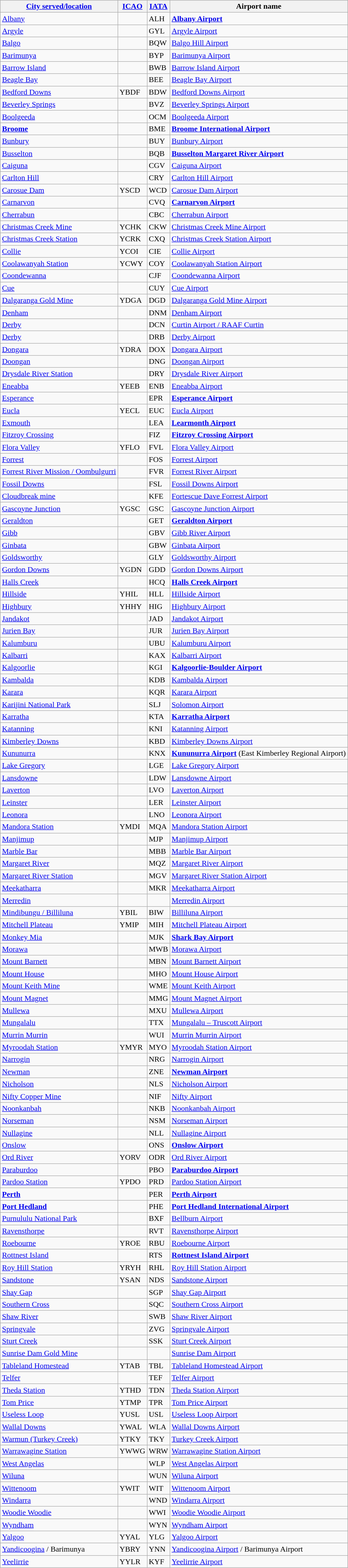<table class="wikitable sortable">
<tr>
<th><a href='#'>City served/location</a></th>
<th><a href='#'>ICAO</a></th>
<th><a href='#'>IATA</a></th>
<th>Airport name</th>
</tr>
<tr>
<td><a href='#'>Albany</a></td>
<td></td>
<td>ALH</td>
<td><strong><a href='#'>Albany Airport</a></strong></td>
</tr>
<tr>
<td><a href='#'>Argyle</a></td>
<td></td>
<td>GYL</td>
<td><a href='#'>Argyle Airport</a></td>
</tr>
<tr>
<td><a href='#'>Balgo</a></td>
<td></td>
<td>BQW</td>
<td><a href='#'>Balgo Hill Airport</a></td>
</tr>
<tr>
<td><a href='#'>Barimunya</a></td>
<td></td>
<td>BYP</td>
<td><a href='#'>Barimunya Airport</a></td>
</tr>
<tr>
<td><a href='#'>Barrow Island</a></td>
<td></td>
<td>BWB</td>
<td><a href='#'>Barrow Island Airport</a></td>
</tr>
<tr>
<td><a href='#'>Beagle Bay</a></td>
<td></td>
<td>BEE</td>
<td><a href='#'>Beagle Bay Airport</a></td>
</tr>
<tr>
<td><a href='#'>Bedford Downs</a></td>
<td>YBDF </td>
<td>BDW</td>
<td><a href='#'>Bedford Downs Airport</a></td>
</tr>
<tr>
<td><a href='#'>Beverley Springs</a></td>
<td></td>
<td>BVZ</td>
<td><a href='#'>Beverley Springs Airport</a></td>
</tr>
<tr>
<td><a href='#'>Boolgeeda</a></td>
<td></td>
<td>OCM</td>
<td><a href='#'>Boolgeeda Airport</a></td>
</tr>
<tr>
<td><a href='#'><strong>Broome</strong></a></td>
<td></td>
<td>BME</td>
<td><strong><a href='#'>Broome International Airport</a></strong></td>
</tr>
<tr>
<td><a href='#'>Bunbury</a></td>
<td></td>
<td>BUY</td>
<td><a href='#'>Bunbury Airport</a></td>
</tr>
<tr>
<td><a href='#'>Busselton</a></td>
<td></td>
<td>BQB</td>
<td><strong><a href='#'>Busselton Margaret River Airport</a></strong></td>
</tr>
<tr>
<td><a href='#'>Caiguna</a></td>
<td></td>
<td>CGV</td>
<td><a href='#'>Caiguna Airport</a></td>
</tr>
<tr>
<td><a href='#'>Carlton Hill</a></td>
<td></td>
<td>CRY</td>
<td><a href='#'>Carlton Hill Airport</a></td>
</tr>
<tr>
<td><a href='#'>Carosue Dam</a></td>
<td>YSCD</td>
<td>WCD</td>
<td><a href='#'>Carosue Dam Airport</a></td>
</tr>
<tr>
<td><a href='#'>Carnarvon</a></td>
<td></td>
<td>CVQ</td>
<td><strong><a href='#'>Carnarvon Airport</a></strong></td>
</tr>
<tr>
<td><a href='#'>Cherrabun</a></td>
<td></td>
<td>CBC</td>
<td><a href='#'>Cherrabun Airport</a></td>
</tr>
<tr>
<td><a href='#'>Christmas Creek Mine</a></td>
<td>YCHK</td>
<td>CKW</td>
<td><a href='#'>Christmas Creek Mine Airport</a></td>
</tr>
<tr>
<td><a href='#'>Christmas Creek Station</a></td>
<td>YCRK </td>
<td>CXQ</td>
<td><a href='#'>Christmas Creek Station Airport</a></td>
</tr>
<tr>
<td><a href='#'>Collie</a></td>
<td>YCOI </td>
<td>CIE</td>
<td><a href='#'>Collie Airport</a></td>
</tr>
<tr>
<td><a href='#'>Coolawanyah Station</a></td>
<td>YCWY </td>
<td>COY</td>
<td><a href='#'>Coolawanyah Station Airport</a></td>
</tr>
<tr>
<td><a href='#'>Coondewanna</a></td>
<td></td>
<td>CJF</td>
<td><a href='#'>Coondewanna Airport</a></td>
</tr>
<tr>
<td><a href='#'>Cue</a></td>
<td></td>
<td>CUY</td>
<td><a href='#'>Cue Airport</a></td>
</tr>
<tr>
<td><a href='#'>Dalgaranga Gold Mine</a></td>
<td>YDGA </td>
<td>DGD</td>
<td><a href='#'>Dalgaranga Gold Mine Airport</a></td>
</tr>
<tr>
<td><a href='#'>Denham</a></td>
<td></td>
<td>DNM</td>
<td><a href='#'>Denham Airport</a></td>
</tr>
<tr>
<td><a href='#'>Derby</a></td>
<td></td>
<td>DCN</td>
<td><a href='#'>Curtin Airport / RAAF Curtin</a></td>
</tr>
<tr>
<td><a href='#'>Derby</a></td>
<td></td>
<td>DRB</td>
<td><a href='#'>Derby Airport</a></td>
</tr>
<tr>
<td><a href='#'>Dongara</a></td>
<td>YDRA </td>
<td>DOX</td>
<td><a href='#'>Dongara Airport</a></td>
</tr>
<tr>
<td><a href='#'>Doongan</a></td>
<td></td>
<td>DNG</td>
<td><a href='#'>Doongan Airport</a></td>
</tr>
<tr>
<td><a href='#'>Drysdale River Station</a></td>
<td></td>
<td>DRY</td>
<td><a href='#'>Drysdale River Airport</a></td>
</tr>
<tr>
<td><a href='#'>Eneabba</a></td>
<td>YEEB </td>
<td>ENB</td>
<td><a href='#'>Eneabba Airport</a></td>
</tr>
<tr>
<td><a href='#'>Esperance</a></td>
<td></td>
<td>EPR</td>
<td><strong><a href='#'>Esperance Airport</a></strong></td>
</tr>
<tr>
<td><a href='#'>Eucla</a></td>
<td>YECL </td>
<td>EUC</td>
<td><a href='#'>Eucla Airport</a></td>
</tr>
<tr>
<td><a href='#'>Exmouth</a></td>
<td></td>
<td>LEA</td>
<td><strong><a href='#'>Learmonth Airport</a></strong></td>
</tr>
<tr>
<td><a href='#'>Fitzroy Crossing</a></td>
<td></td>
<td>FIZ</td>
<td><strong><a href='#'>Fitzroy Crossing Airport</a></strong></td>
</tr>
<tr>
<td><a href='#'>Flora Valley</a></td>
<td>YFLO </td>
<td>FVL</td>
<td><a href='#'>Flora Valley Airport</a></td>
</tr>
<tr>
<td><a href='#'>Forrest</a></td>
<td></td>
<td>FOS</td>
<td><a href='#'>Forrest Airport</a></td>
</tr>
<tr>
<td><a href='#'>Forrest River Mission / Oombulgurri</a></td>
<td></td>
<td>FVR</td>
<td><a href='#'>Forrest River Airport</a></td>
</tr>
<tr>
<td><a href='#'>Fossil Downs</a></td>
<td></td>
<td>FSL</td>
<td><a href='#'>Fossil Downs Airport</a></td>
</tr>
<tr>
<td><a href='#'>Cloudbreak mine</a></td>
<td></td>
<td>KFE</td>
<td><a href='#'>Fortescue Dave Forrest Airport</a></td>
</tr>
<tr>
<td><a href='#'>Gascoyne Junction</a></td>
<td>YGSC </td>
<td>GSC</td>
<td><a href='#'>Gascoyne Junction Airport</a></td>
</tr>
<tr>
<td><a href='#'>Geraldton</a></td>
<td></td>
<td>GET</td>
<td><strong><a href='#'>Geraldton Airport</a></strong></td>
</tr>
<tr>
<td><a href='#'>Gibb</a></td>
<td></td>
<td>GBV</td>
<td><a href='#'>Gibb River Airport</a></td>
</tr>
<tr>
<td><a href='#'>Ginbata</a></td>
<td></td>
<td>GBW</td>
<td><a href='#'>Ginbata Airport</a></td>
</tr>
<tr>
<td><a href='#'>Goldsworthy</a></td>
<td></td>
<td>GLY</td>
<td><a href='#'>Goldsworthy Airport</a></td>
</tr>
<tr>
<td><a href='#'>Gordon Downs</a></td>
<td>YGDN </td>
<td>GDD</td>
<td><a href='#'>Gordon Downs Airport</a></td>
</tr>
<tr>
<td><a href='#'>Halls Creek</a></td>
<td></td>
<td>HCQ</td>
<td><strong><a href='#'>Halls Creek Airport</a></strong></td>
</tr>
<tr>
<td><a href='#'>Hillside</a></td>
<td>YHIL </td>
<td>HLL</td>
<td><a href='#'>Hillside Airport</a></td>
</tr>
<tr>
<td><a href='#'>Highbury</a></td>
<td>YHHY </td>
<td>HIG</td>
<td><a href='#'>Highbury Airport</a></td>
</tr>
<tr>
<td><a href='#'>Jandakot</a></td>
<td></td>
<td>JAD</td>
<td><a href='#'>Jandakot Airport</a></td>
</tr>
<tr>
<td><a href='#'>Jurien Bay</a></td>
<td></td>
<td>JUR</td>
<td><a href='#'>Jurien Bay Airport</a></td>
</tr>
<tr>
<td><a href='#'>Kalumburu</a></td>
<td></td>
<td>UBU</td>
<td><a href='#'>Kalumburu Airport</a></td>
</tr>
<tr>
<td><a href='#'>Kalbarri</a></td>
<td></td>
<td>KAX</td>
<td><a href='#'>Kalbarri Airport</a></td>
</tr>
<tr>
<td><a href='#'>Kalgoorlie</a></td>
<td></td>
<td>KGI</td>
<td><strong><a href='#'>Kalgoorlie-Boulder Airport</a></strong></td>
</tr>
<tr>
<td><a href='#'>Kambalda</a></td>
<td></td>
<td>KDB</td>
<td><a href='#'>Kambalda Airport</a></td>
</tr>
<tr>
<td><a href='#'>Karara</a></td>
<td></td>
<td>KQR</td>
<td><a href='#'>Karara Airport</a></td>
</tr>
<tr>
<td><a href='#'>Karijini National Park</a></td>
<td></td>
<td>SLJ</td>
<td><a href='#'>Solomon Airport</a></td>
</tr>
<tr>
<td><a href='#'>Karratha</a></td>
<td></td>
<td>KTA</td>
<td><strong><a href='#'>Karratha Airport</a></strong></td>
</tr>
<tr>
<td><a href='#'>Katanning</a></td>
<td></td>
<td>KNI</td>
<td><a href='#'>Katanning Airport</a></td>
</tr>
<tr>
<td><a href='#'>Kimberley Downs</a></td>
<td></td>
<td>KBD</td>
<td><a href='#'>Kimberley Downs Airport</a></td>
</tr>
<tr>
<td><a href='#'>Kununurra</a></td>
<td></td>
<td>KNX</td>
<td><strong><a href='#'>Kununurra Airport</a></strong> (East Kimberley Regional Airport)</td>
</tr>
<tr>
<td><a href='#'>Lake Gregory</a></td>
<td></td>
<td>LGE</td>
<td><a href='#'>Lake Gregory Airport</a></td>
</tr>
<tr>
<td><a href='#'>Lansdowne</a></td>
<td></td>
<td>LDW</td>
<td><a href='#'>Lansdowne Airport</a></td>
</tr>
<tr>
<td><a href='#'>Laverton</a></td>
<td></td>
<td>LVO</td>
<td><a href='#'>Laverton Airport</a></td>
</tr>
<tr>
<td><a href='#'>Leinster</a></td>
<td></td>
<td>LER</td>
<td><a href='#'>Leinster Airport</a></td>
</tr>
<tr>
<td><a href='#'>Leonora</a></td>
<td></td>
<td>LNO</td>
<td><a href='#'>Leonora Airport</a></td>
</tr>
<tr>
<td><a href='#'>Mandora Station</a></td>
<td>YMDI </td>
<td>MQA</td>
<td><a href='#'>Mandora Station Airport</a></td>
</tr>
<tr>
<td><a href='#'>Manjimup</a></td>
<td></td>
<td>MJP</td>
<td><a href='#'>Manjimup Airport</a></td>
</tr>
<tr>
<td><a href='#'>Marble Bar</a></td>
<td></td>
<td>MBB</td>
<td><a href='#'>Marble Bar Airport</a></td>
</tr>
<tr>
<td><a href='#'>Margaret River</a></td>
<td></td>
<td>MQZ</td>
<td><a href='#'>Margaret River Airport</a></td>
</tr>
<tr>
<td><a href='#'>Margaret River Station</a></td>
<td></td>
<td>MGV</td>
<td><a href='#'>Margaret River Station Airport</a></td>
</tr>
<tr>
<td><a href='#'>Meekatharra</a></td>
<td></td>
<td>MKR</td>
<td><a href='#'>Meekatharra Airport</a></td>
</tr>
<tr>
<td><a href='#'>Merredin</a></td>
<td></td>
<td></td>
<td><a href='#'>Merredin Airport</a></td>
</tr>
<tr>
<td><a href='#'>Mindibungu / Billiluna</a></td>
<td>YBIL </td>
<td>BIW</td>
<td><a href='#'>Billiluna Airport</a></td>
</tr>
<tr>
<td><a href='#'>Mitchell Plateau</a></td>
<td>YMIP </td>
<td>MIH</td>
<td><a href='#'>Mitchell Plateau Airport</a></td>
</tr>
<tr>
<td><a href='#'>Monkey Mia</a></td>
<td></td>
<td>MJK</td>
<td><strong><a href='#'>Shark Bay Airport</a></strong></td>
</tr>
<tr>
<td><a href='#'>Morawa</a></td>
<td></td>
<td>MWB</td>
<td><a href='#'>Morawa Airport</a></td>
</tr>
<tr>
<td><a href='#'>Mount Barnett</a></td>
<td></td>
<td>MBN</td>
<td><a href='#'>Mount Barnett Airport</a></td>
</tr>
<tr>
<td><a href='#'>Mount House</a></td>
<td></td>
<td>MHO</td>
<td><a href='#'>Mount House Airport</a></td>
</tr>
<tr>
<td><a href='#'>Mount Keith Mine</a></td>
<td></td>
<td>WME</td>
<td><a href='#'>Mount Keith Airport</a></td>
</tr>
<tr>
<td><a href='#'>Mount Magnet</a></td>
<td></td>
<td>MMG</td>
<td><a href='#'>Mount Magnet Airport</a></td>
</tr>
<tr>
<td><a href='#'>Mullewa</a></td>
<td></td>
<td>MXU</td>
<td><a href='#'>Mullewa Airport</a></td>
</tr>
<tr>
<td><a href='#'>Mungalalu</a></td>
<td></td>
<td>TTX</td>
<td><a href='#'>Mungalalu – Truscott Airport</a></td>
</tr>
<tr>
<td><a href='#'>Murrin Murrin</a></td>
<td></td>
<td>WUI</td>
<td><a href='#'>Murrin Murrin Airport</a></td>
</tr>
<tr>
<td><a href='#'>Myroodah Station</a></td>
<td>YMYR </td>
<td>MYO</td>
<td><a href='#'>Myroodah Station Airport</a></td>
</tr>
<tr>
<td><a href='#'>Narrogin</a></td>
<td></td>
<td>NRG</td>
<td><a href='#'>Narrogin Airport</a></td>
</tr>
<tr>
<td><a href='#'>Newman</a></td>
<td></td>
<td>ZNE</td>
<td><strong><a href='#'>Newman Airport</a></strong></td>
</tr>
<tr>
<td><a href='#'>Nicholson</a></td>
<td></td>
<td>NLS</td>
<td><a href='#'>Nicholson Airport</a></td>
</tr>
<tr>
<td><a href='#'>Nifty Copper Mine</a></td>
<td></td>
<td>NIF</td>
<td><a href='#'>Nifty Airport</a></td>
</tr>
<tr>
<td><a href='#'>Noonkanbah</a></td>
<td></td>
<td>NKB</td>
<td><a href='#'>Noonkanbah Airport</a></td>
</tr>
<tr>
<td><a href='#'>Norseman</a></td>
<td></td>
<td>NSM</td>
<td><a href='#'>Norseman Airport</a></td>
</tr>
<tr>
<td><a href='#'>Nullagine</a></td>
<td></td>
<td>NLL</td>
<td><a href='#'>Nullagine Airport</a></td>
</tr>
<tr>
<td><a href='#'>Onslow</a></td>
<td></td>
<td>ONS</td>
<td><strong><a href='#'>Onslow Airport</a></strong></td>
</tr>
<tr>
<td><a href='#'>Ord River</a></td>
<td>YORV </td>
<td>ODR</td>
<td><a href='#'>Ord River Airport</a></td>
</tr>
<tr>
<td><a href='#'>Paraburdoo</a></td>
<td></td>
<td>PBO</td>
<td><strong><a href='#'>Paraburdoo Airport</a></strong></td>
</tr>
<tr>
<td><a href='#'>Pardoo Station</a></td>
<td>YPDO </td>
<td>PRD</td>
<td><a href='#'>Pardoo Station Airport</a></td>
</tr>
<tr>
<td><strong><a href='#'>Perth</a></strong></td>
<td></td>
<td>PER</td>
<td><strong><a href='#'>Perth Airport</a></strong></td>
</tr>
<tr>
<td><strong><a href='#'>Port Hedland</a></strong></td>
<td></td>
<td>PHE</td>
<td><strong><a href='#'>Port Hedland International Airport</a></strong></td>
</tr>
<tr>
<td><a href='#'>Purnululu National Park</a></td>
<td></td>
<td>BXF</td>
<td><a href='#'>Bellburn Airport</a></td>
</tr>
<tr>
<td><a href='#'>Ravensthorpe</a></td>
<td></td>
<td>RVT</td>
<td><a href='#'>Ravensthorpe Airport</a></td>
</tr>
<tr>
<td><a href='#'>Roebourne</a></td>
<td>YROE </td>
<td>RBU</td>
<td><a href='#'>Roebourne Airport</a></td>
</tr>
<tr>
<td><a href='#'>Rottnest Island</a></td>
<td></td>
<td>RTS</td>
<td><strong><a href='#'>Rottnest Island Airport</a></strong></td>
</tr>
<tr>
<td><a href='#'>Roy Hill Station</a></td>
<td>YRYH </td>
<td>RHL</td>
<td><a href='#'>Roy Hill Station Airport</a></td>
</tr>
<tr>
<td><a href='#'>Sandstone</a></td>
<td>YSAN </td>
<td>NDS</td>
<td><a href='#'>Sandstone Airport</a></td>
</tr>
<tr>
<td><a href='#'>Shay Gap</a></td>
<td></td>
<td>SGP</td>
<td><a href='#'>Shay Gap Airport</a></td>
</tr>
<tr>
<td><a href='#'>Southern Cross</a></td>
<td></td>
<td>SQC</td>
<td><a href='#'>Southern Cross Airport</a></td>
</tr>
<tr>
<td><a href='#'>Shaw River</a></td>
<td></td>
<td>SWB</td>
<td><a href='#'>Shaw River Airport</a></td>
</tr>
<tr>
<td><a href='#'>Springvale</a></td>
<td></td>
<td>ZVG</td>
<td><a href='#'>Springvale Airport</a></td>
</tr>
<tr>
<td><a href='#'>Sturt Creek</a></td>
<td></td>
<td>SSK</td>
<td><a href='#'>Sturt Creek Airport</a></td>
</tr>
<tr>
<td><a href='#'>Sunrise Dam Gold Mine</a></td>
<td></td>
<td></td>
<td><a href='#'>Sunrise Dam Airport</a></td>
</tr>
<tr>
<td><a href='#'>Tableland Homestead</a></td>
<td>YTAB </td>
<td>TBL</td>
<td><a href='#'>Tableland Homestead Airport</a></td>
</tr>
<tr>
<td><a href='#'>Telfer</a></td>
<td></td>
<td>TEF</td>
<td><a href='#'>Telfer Airport</a></td>
</tr>
<tr>
<td><a href='#'>Theda Station</a></td>
<td>YTHD </td>
<td>TDN</td>
<td><a href='#'>Theda Station Airport</a></td>
</tr>
<tr>
<td><a href='#'>Tom Price</a></td>
<td>YTMP</td>
<td>TPR</td>
<td><a href='#'>Tom Price Airport</a></td>
</tr>
<tr>
<td><a href='#'>Useless Loop</a></td>
<td>YUSL </td>
<td>USL</td>
<td><a href='#'>Useless Loop Airport</a></td>
</tr>
<tr>
<td><a href='#'>Wallal Downs</a></td>
<td>YWAL </td>
<td>WLA</td>
<td><a href='#'>Wallal Downs Airport</a></td>
</tr>
<tr>
<td><a href='#'>Warmun (Turkey Creek)</a></td>
<td>YTKY </td>
<td>TKY</td>
<td><a href='#'>Turkey Creek Airport</a></td>
</tr>
<tr>
<td><a href='#'>Warrawagine Station</a></td>
<td>YWWG </td>
<td>WRW</td>
<td><a href='#'>Warrawagine Station Airport</a></td>
</tr>
<tr>
<td><a href='#'>West Angelas</a></td>
<td></td>
<td>WLP</td>
<td><a href='#'>West Angelas Airport</a></td>
</tr>
<tr>
<td><a href='#'>Wiluna</a></td>
<td></td>
<td>WUN</td>
<td><a href='#'>Wiluna Airport</a></td>
</tr>
<tr>
<td><a href='#'>Wittenoom</a></td>
<td>YWIT</td>
<td>WIT</td>
<td><a href='#'>Wittenoom Airport</a></td>
</tr>
<tr>
<td><a href='#'>Windarra</a></td>
<td></td>
<td>WND</td>
<td><a href='#'>Windarra Airport</a></td>
</tr>
<tr>
<td><a href='#'>Woodie Woodie</a></td>
<td></td>
<td>WWI</td>
<td><a href='#'>Woodie Woodie Airport</a></td>
</tr>
<tr>
<td><a href='#'>Wyndham</a></td>
<td></td>
<td>WYN</td>
<td><a href='#'>Wyndham Airport</a></td>
</tr>
<tr>
<td><a href='#'>Yalgoo</a></td>
<td>YYAL </td>
<td>YLG</td>
<td><a href='#'>Yalgoo Airport</a></td>
</tr>
<tr>
<td><a href='#'>Yandicoogina</a> / Barimunya</td>
<td>YBRY</td>
<td>YNN</td>
<td><a href='#'>Yandicoogina Airport</a> / Barimunya Airport</td>
</tr>
<tr>
<td><a href='#'>Yeelirrie</a></td>
<td>YYLR </td>
<td>KYF</td>
<td><a href='#'>Yeelirrie Airport</a></td>
</tr>
</table>
